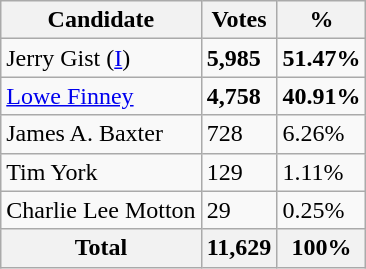<table class="wikitable">
<tr>
<th>Candidate</th>
<th>Votes</th>
<th>%</th>
</tr>
<tr>
<td>Jerry Gist (<a href='#'>I</a>)</td>
<td><strong>5,985</strong></td>
<td><strong>51.47%</strong></td>
</tr>
<tr>
<td><a href='#'>Lowe Finney</a></td>
<td><strong>4,758</strong></td>
<td><strong>40.91%</strong></td>
</tr>
<tr>
<td>James A. Baxter</td>
<td>728</td>
<td>6.26%</td>
</tr>
<tr>
<td>Tim York</td>
<td>129</td>
<td>1.11%</td>
</tr>
<tr>
<td>Charlie Lee Motton</td>
<td>29</td>
<td>0.25%</td>
</tr>
<tr>
<th>Total</th>
<th>11,629</th>
<th>100%</th>
</tr>
</table>
